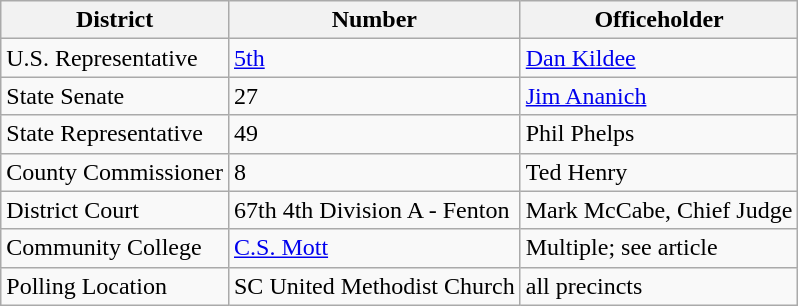<table class="wikitable">
<tr>
<th>District</th>
<th>Number</th>
<th>Officeholder</th>
</tr>
<tr>
<td>U.S. Representative</td>
<td><a href='#'>5th</a></td>
<td><a href='#'>Dan Kildee</a></td>
</tr>
<tr>
<td>State Senate</td>
<td>27</td>
<td><a href='#'>Jim Ananich</a></td>
</tr>
<tr>
<td>State Representative</td>
<td>49</td>
<td>Phil Phelps</td>
</tr>
<tr>
<td>County Commissioner</td>
<td>8</td>
<td>Ted Henry</td>
</tr>
<tr>
<td>District Court</td>
<td>67th 4th Division A - Fenton</td>
<td>Mark McCabe, Chief Judge</td>
</tr>
<tr>
<td>Community College</td>
<td><a href='#'>C.S. Mott</a></td>
<td>Multiple; see article</td>
</tr>
<tr>
<td>Polling Location</td>
<td>SC United Methodist Church</td>
<td>all precincts</td>
</tr>
</table>
